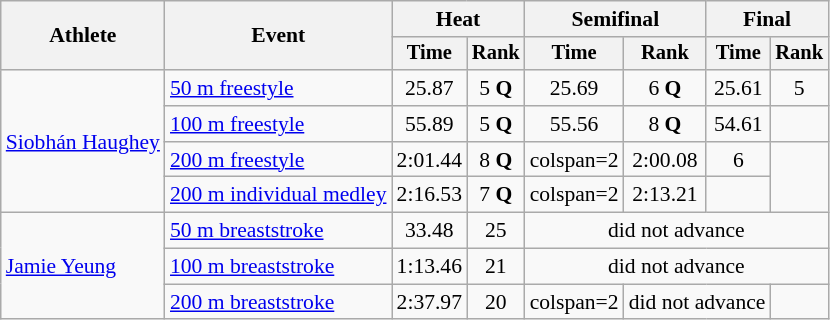<table class=wikitable style="font-size:90%">
<tr>
<th rowspan=2>Athlete</th>
<th rowspan=2>Event</th>
<th colspan="2">Heat</th>
<th colspan="2">Semifinal</th>
<th colspan="2">Final</th>
</tr>
<tr style="font-size:95%">
<th>Time</th>
<th>Rank</th>
<th>Time</th>
<th>Rank</th>
<th>Time</th>
<th>Rank</th>
</tr>
<tr align=center>
<td align=left rowspan=4><a href='#'>Siobhán Haughey</a></td>
<td align=left><a href='#'>50 m freestyle</a></td>
<td>25.87</td>
<td>5 <strong>Q</strong></td>
<td>25.69</td>
<td>6 <strong>Q</strong></td>
<td>25.61</td>
<td>5</td>
</tr>
<tr align=center>
<td align=left><a href='#'>100 m freestyle</a></td>
<td>55.89</td>
<td>5 <strong>Q</strong></td>
<td>55.56</td>
<td>8 <strong>Q</strong></td>
<td>54.61</td>
<td></td>
</tr>
<tr align=center>
<td align=left><a href='#'>200 m freestyle</a></td>
<td>2:01.44</td>
<td>8 <strong>Q</strong></td>
<td>colspan=2 </td>
<td>2:00.08</td>
<td>6</td>
</tr>
<tr align=center>
<td align=left><a href='#'>200 m individual medley</a></td>
<td>2:16.53</td>
<td>7 <strong>Q</strong></td>
<td>colspan=2 </td>
<td>2:13.21</td>
<td></td>
</tr>
<tr align=center>
<td align=left rowspan=3><a href='#'>Jamie Yeung</a></td>
<td align=left><a href='#'>50 m breaststroke</a></td>
<td>33.48</td>
<td>25</td>
<td colspan=4>did not advance</td>
</tr>
<tr align=center>
<td align=left><a href='#'>100 m breaststroke</a></td>
<td>1:13.46</td>
<td>21</td>
<td colspan=4>did not advance</td>
</tr>
<tr align=center>
<td align=left><a href='#'>200 m breaststroke</a></td>
<td>2:37.97</td>
<td>20</td>
<td>colspan=2 </td>
<td colspan=2>did not advance</td>
</tr>
</table>
